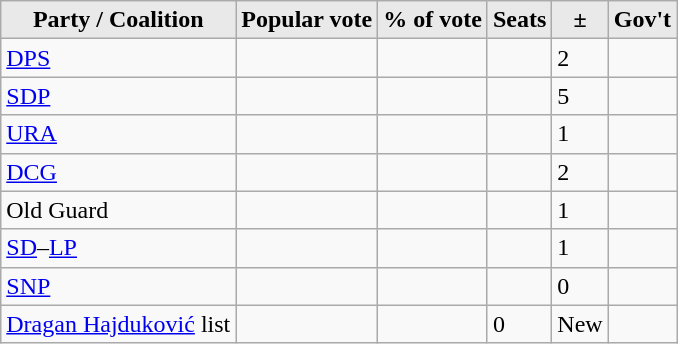<table class="wikitable">
<tr>
<th style="background-color:#E9E9E9">Party / Coalition</th>
<th style="background-color:#E9E9E9">Popular vote</th>
<th style="background-color:#E9E9E9">% of vote</th>
<th style="background-color:#E9E9E9">Seats</th>
<th style="background-color:#E9E9E9">±</th>
<th style="background-color:#E9E9E9">Gov't</th>
</tr>
<tr>
<td><a href='#'>DPS</a></td>
<td></td>
<td></td>
<td></td>
<td>2</td>
<td></td>
</tr>
<tr>
<td><a href='#'>SDP</a></td>
<td></td>
<td></td>
<td></td>
<td>5</td>
<td></td>
</tr>
<tr>
<td><a href='#'>URA</a></td>
<td></td>
<td></td>
<td></td>
<td>1</td>
<td></td>
</tr>
<tr>
<td><a href='#'>DCG</a></td>
<td></td>
<td></td>
<td></td>
<td>2</td>
<td></td>
</tr>
<tr>
<td>Old Guard</td>
<td></td>
<td></td>
<td></td>
<td>1</td>
<td></td>
</tr>
<tr>
<td><a href='#'>SD</a>–<a href='#'>LP</a></td>
<td></td>
<td></td>
<td></td>
<td>1</td>
<td></td>
</tr>
<tr>
<td><a href='#'>SNP</a></td>
<td></td>
<td></td>
<td></td>
<td>0</td>
<td></td>
</tr>
<tr>
<td><a href='#'>Dragan Hajduković</a> list</td>
<td></td>
<td></td>
<td>0</td>
<td>New</td>
<td></td>
</tr>
</table>
